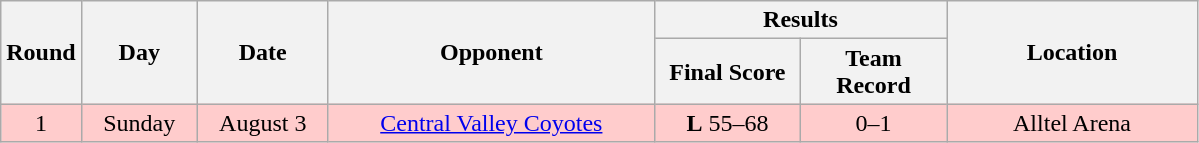<table class="wikitable">
<tr>
<th rowspan="2" width="40">Round</th>
<th rowspan="2" width="70">Day</th>
<th rowspan="2" width="80">Date</th>
<th rowspan="2" width="210">Opponent</th>
<th colspan="2" width="180">Results</th>
<th rowspan="2" width="160">Location</th>
</tr>
<tr>
<th width="90">Final Score</th>
<th width="90">Team Record</th>
</tr>
<tr align="center" bgcolor="#FFCCCC">
<td align="center">1</td>
<td align="center">Sunday</td>
<td align="center">August 3</td>
<td align="center"><a href='#'>Central Valley Coyotes</a></td>
<td align="center"><strong>L</strong> 55–68</td>
<td align="center">0–1</td>
<td align="center">Alltel Arena</td>
</tr>
</table>
